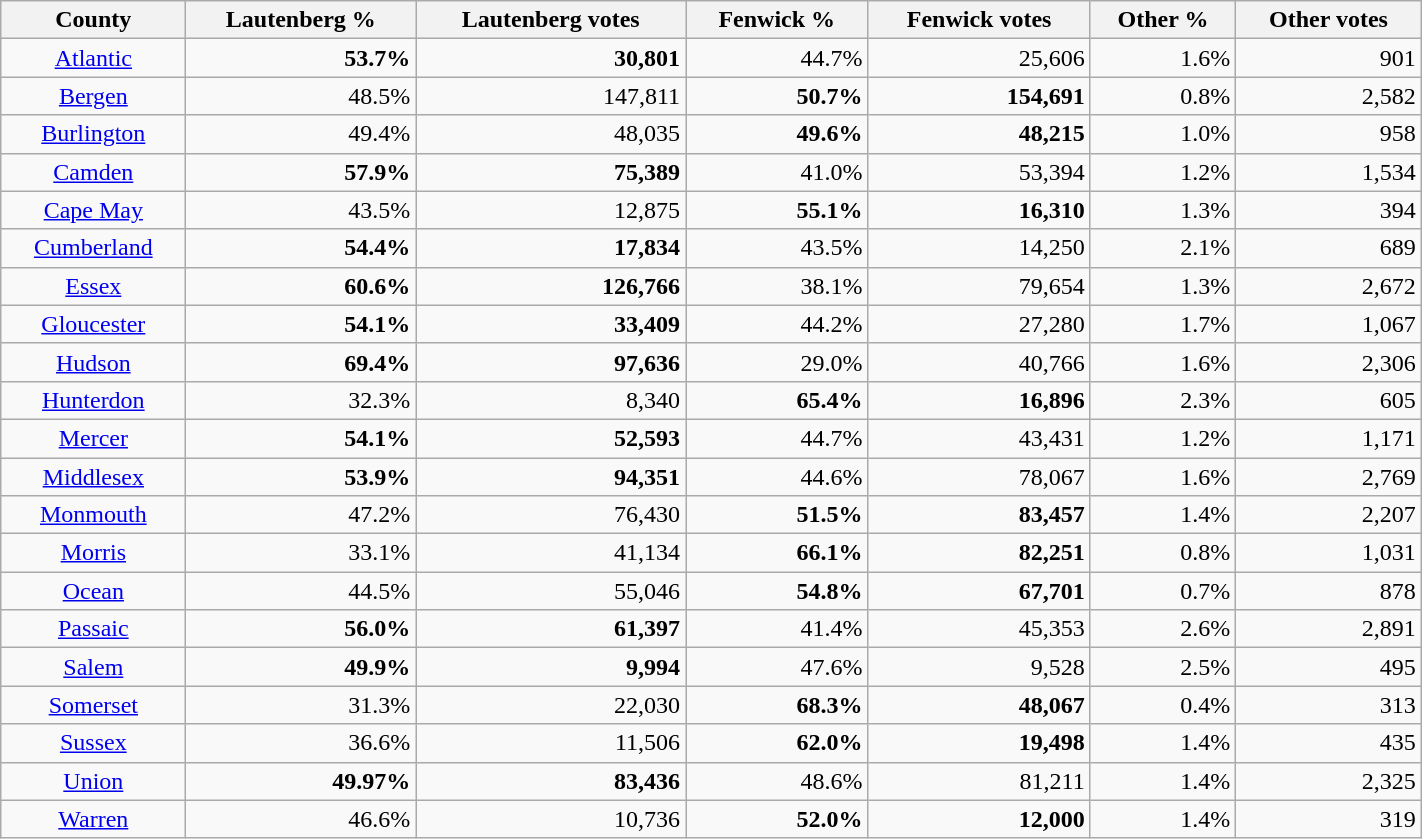<table width="75%" class="wikitable sortable" style="text-align:right">
<tr>
<th>County</th>
<th>Lautenberg %</th>
<th>Lautenberg votes</th>
<th>Fenwick %</th>
<th>Fenwick votes</th>
<th>Other %</th>
<th>Other votes</th>
</tr>
<tr>
<td align="center" ><a href='#'>Atlantic</a></td>
<td><strong>53.7%</strong></td>
<td><strong>30,801</strong></td>
<td>44.7%</td>
<td>25,606</td>
<td>1.6%</td>
<td>901</td>
</tr>
<tr>
<td align="center" ><a href='#'>Bergen</a></td>
<td>48.5%</td>
<td>147,811</td>
<td><strong>50.7%</strong></td>
<td><strong>154,691</strong></td>
<td>0.8%</td>
<td>2,582</td>
</tr>
<tr>
<td align="center" ><a href='#'>Burlington</a></td>
<td>49.4%</td>
<td>48,035</td>
<td><strong>49.6%</strong></td>
<td><strong>48,215</strong></td>
<td>1.0%</td>
<td>958</td>
</tr>
<tr>
<td align="center" ><a href='#'>Camden</a></td>
<td><strong>57.9%</strong></td>
<td><strong>75,389</strong></td>
<td>41.0%</td>
<td>53,394</td>
<td>1.2%</td>
<td>1,534</td>
</tr>
<tr>
<td align="center" ><a href='#'>Cape May</a></td>
<td>43.5%</td>
<td>12,875</td>
<td><strong>55.1%</strong></td>
<td><strong>16,310</strong></td>
<td>1.3%</td>
<td>394</td>
</tr>
<tr>
<td align="center" ><a href='#'>Cumberland</a></td>
<td><strong>54.4%</strong></td>
<td><strong>17,834</strong></td>
<td>43.5%</td>
<td>14,250</td>
<td>2.1%</td>
<td>689</td>
</tr>
<tr>
<td align="center" ><a href='#'>Essex</a></td>
<td><strong>60.6%</strong></td>
<td><strong>126,766</strong></td>
<td>38.1%</td>
<td>79,654</td>
<td>1.3%</td>
<td>2,672</td>
</tr>
<tr>
<td align="center" ><a href='#'>Gloucester</a></td>
<td><strong>54.1%</strong></td>
<td><strong>33,409</strong></td>
<td>44.2%</td>
<td>27,280</td>
<td>1.7%</td>
<td>1,067</td>
</tr>
<tr>
<td align="center" ><a href='#'>Hudson</a></td>
<td><strong>69.4%</strong></td>
<td><strong>97,636</strong></td>
<td>29.0%</td>
<td>40,766</td>
<td>1.6%</td>
<td>2,306</td>
</tr>
<tr>
<td align="center" ><a href='#'>Hunterdon</a></td>
<td>32.3%</td>
<td>8,340</td>
<td><strong>65.4%</strong></td>
<td><strong>16,896</strong></td>
<td>2.3%</td>
<td>605</td>
</tr>
<tr>
<td align="center" ><a href='#'>Mercer</a></td>
<td><strong>54.1%</strong></td>
<td><strong>52,593</strong></td>
<td>44.7%</td>
<td>43,431</td>
<td>1.2%</td>
<td>1,171</td>
</tr>
<tr>
<td align="center" ><a href='#'>Middlesex</a></td>
<td><strong>53.9%</strong></td>
<td><strong>94,351</strong></td>
<td>44.6%</td>
<td>78,067</td>
<td>1.6%</td>
<td>2,769</td>
</tr>
<tr>
<td align="center" ><a href='#'>Monmouth</a></td>
<td>47.2%</td>
<td>76,430</td>
<td><strong>51.5%</strong></td>
<td><strong>83,457</strong></td>
<td>1.4%</td>
<td>2,207</td>
</tr>
<tr>
<td align="center" ><a href='#'>Morris</a></td>
<td>33.1%</td>
<td>41,134</td>
<td><strong>66.1%</strong></td>
<td><strong>82,251</strong></td>
<td>0.8%</td>
<td>1,031</td>
</tr>
<tr>
<td align="center" ><a href='#'>Ocean</a></td>
<td>44.5%</td>
<td>55,046</td>
<td><strong>54.8%</strong></td>
<td><strong>67,701</strong></td>
<td>0.7%</td>
<td>878</td>
</tr>
<tr>
<td align="center" ><a href='#'>Passaic</a></td>
<td><strong>56.0%</strong></td>
<td><strong>61,397</strong></td>
<td>41.4%</td>
<td>45,353</td>
<td>2.6%</td>
<td>2,891</td>
</tr>
<tr>
<td align="center" ><a href='#'>Salem</a></td>
<td><strong>49.9%</strong></td>
<td><strong>9,994</strong></td>
<td>47.6%</td>
<td>9,528</td>
<td>2.5%</td>
<td>495</td>
</tr>
<tr>
<td align="center" ><a href='#'>Somerset</a></td>
<td>31.3%</td>
<td>22,030</td>
<td><strong>68.3%</strong></td>
<td><strong>48,067</strong></td>
<td>0.4%</td>
<td>313</td>
</tr>
<tr>
<td align="center" ><a href='#'>Sussex</a></td>
<td>36.6%</td>
<td>11,506</td>
<td><strong>62.0%</strong></td>
<td><strong>19,498</strong></td>
<td>1.4%</td>
<td>435</td>
</tr>
<tr>
<td align="center" ><a href='#'>Union</a></td>
<td><strong>49.97%</strong></td>
<td><strong>83,436</strong></td>
<td>48.6%</td>
<td>81,211</td>
<td>1.4%</td>
<td>2,325</td>
</tr>
<tr>
<td align="center" ><a href='#'>Warren</a></td>
<td>46.6%</td>
<td>10,736</td>
<td><strong>52.0%</strong></td>
<td><strong>12,000</strong></td>
<td>1.4%</td>
<td>319</td>
</tr>
</table>
